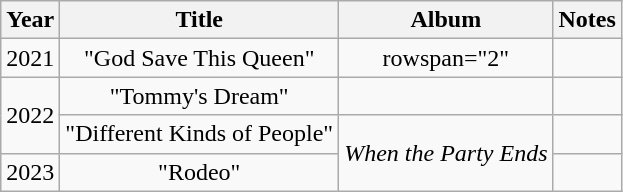<table class="wikitable plainrowheaders" style="text-align:center;">
<tr>
<th>Year</th>
<th>Title</th>
<th>Album</th>
<th>Notes</th>
</tr>
<tr>
<td>2021</td>
<td>"God Save This Queen"</td>
<td>rowspan="2" </td>
<td></td>
</tr>
<tr>
<td rowspan="2">2022</td>
<td>"Tommy's Dream"</td>
<td></td>
</tr>
<tr>
<td>"Different Kinds of People"</td>
<td rowspan="2"><em>When the Party Ends</em></td>
<td></td>
</tr>
<tr>
<td>2023</td>
<td>"Rodeo"</td>
<td></td>
</tr>
</table>
